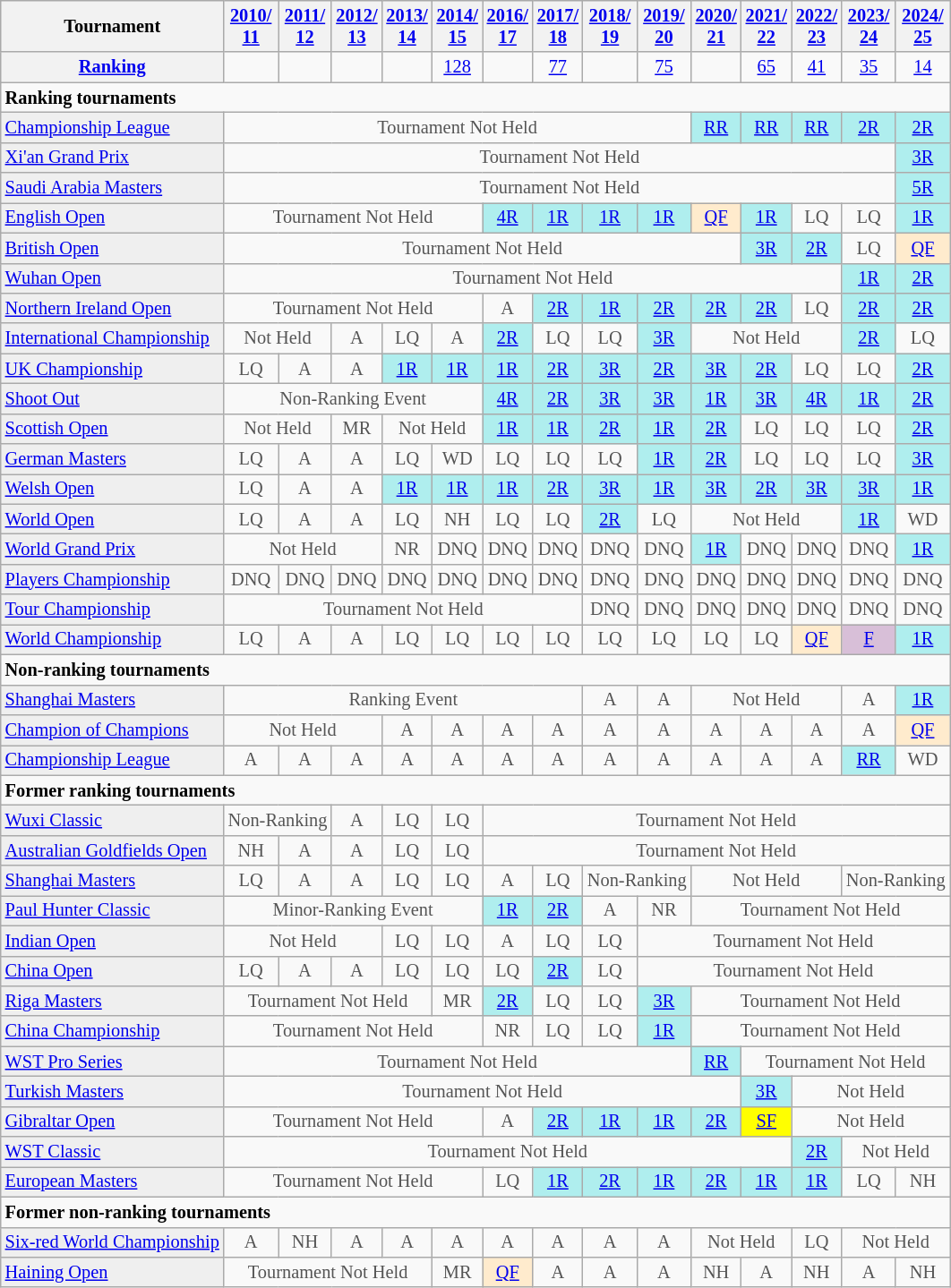<table class="wikitable plainrowheaders" style="font-size:85%;">
<tr>
<th>Tournament</th>
<th><a href='#'>2010/<br>11</a></th>
<th><a href='#'>2011/<br>12</a></th>
<th><a href='#'>2012/<br>13</a></th>
<th><a href='#'>2013/<br>14</a></th>
<th><a href='#'>2014/<br>15</a></th>
<th><a href='#'>2016/<br>17</a></th>
<th><a href='#'>2017/<br>18</a></th>
<th><a href='#'>2018/<br>19</a></th>
<th><a href='#'>2019/<br>20</a></th>
<th><a href='#'>2020/<br>21</a></th>
<th><a href='#'>2021/<br>22</a></th>
<th><a href='#'>2022/<br>23</a></th>
<th><a href='#'>2023/<br>24</a></th>
<th><a href='#'>2024/<br>25</a></th>
</tr>
<tr>
<th scope=row><a href='#'>Ranking</a></th>
<td align="center"></td>
<td align="center"></td>
<td align="center"></td>
<td align="center"></td>
<td align="center"><a href='#'>128</a></td>
<td align="center"></td>
<td align="center"><a href='#'>77</a></td>
<td align="center"></td>
<td align="center"><a href='#'>75</a></td>
<td align="center"></td>
<td align="center"><a href='#'>65</a></td>
<td align="center"><a href='#'>41</a></td>
<td align="center"><a href='#'>35</a></td>
<td align="center"><a href='#'>14</a></td>
</tr>
<tr>
<td colspan="20"><strong>Ranking tournaments</strong></td>
</tr>
<tr>
<td style="background:#EFEFEF;"><a href='#'>Championship League</a></td>
<td align="center" colspan="9" style="color:#555555;">Tournament Not Held</td>
<td align="center" style="background:#afeeee;"><a href='#'>RR</a></td>
<td align="center" style="background:#afeeee;"><a href='#'>RR</a></td>
<td align="center" style="background:#afeeee;"><a href='#'>RR</a></td>
<td align="center" style="background:#afeeee;"><a href='#'>2R</a></td>
<td align="center" style="background:#afeeee;"><a href='#'>2R</a></td>
</tr>
<tr>
<td style="background:#EFEFEF;"><a href='#'>Xi'an Grand Prix</a></td>
<td align="center" colspan="13" style="color:#555555;">Tournament Not Held</td>
<td align="center" style="background:#afeeee;"><a href='#'>3R</a></td>
</tr>
<tr>
<td style="background:#EFEFEF;"><a href='#'>Saudi Arabia Masters</a></td>
<td align="center" colspan="13" style="color:#555555;">Tournament Not Held</td>
<td align="center" style="background:#afeeee;"><a href='#'>5R</a></td>
</tr>
<tr>
<td style="background:#EFEFEF;"><a href='#'>English Open</a></td>
<td align="center" colspan="5" style="color:#555555;">Tournament Not Held</td>
<td align="center" style="background:#afeeee;"><a href='#'>4R</a></td>
<td align="center" style="background:#afeeee;"><a href='#'>1R</a></td>
<td align="center" style="background:#afeeee;"><a href='#'>1R</a></td>
<td align="center" style="background:#afeeee;"><a href='#'>1R</a></td>
<td align="center" style="background:#ffebcd;"><a href='#'>QF</a></td>
<td align="center" style="background:#afeeee;"><a href='#'>1R</a></td>
<td align="center" style="color:#555555;">LQ</td>
<td align="center" style="color:#555555;">LQ</td>
<td align="center" style="background:#afeeee;"><a href='#'>1R</a></td>
</tr>
<tr>
<td style="background:#EFEFEF;"><a href='#'>British Open</a></td>
<td align="center" colspan="10" style="color:#555555;">Tournament Not Held</td>
<td align="center" style="background:#afeeee;"><a href='#'>3R</a></td>
<td align="center" style="background:#afeeee;"><a href='#'>2R</a></td>
<td align="center" style="color:#555555;">LQ</td>
<td align="center" style="background:#ffebcd;"><a href='#'>QF</a></td>
</tr>
<tr>
<td style="background:#EFEFEF;"><a href='#'>Wuhan Open</a></td>
<td align="center" colspan="12" style="color:#555555;">Tournament Not Held</td>
<td align="center" style="background:#afeeee;"><a href='#'>1R</a></td>
<td align="center" style="background:#afeeee;"><a href='#'>2R</a></td>
</tr>
<tr>
<td style="background:#EFEFEF;"><a href='#'>Northern Ireland Open</a></td>
<td align="center" colspan="5" style="color:#555555;">Tournament Not Held</td>
<td align="center" style="color:#555555;">A</td>
<td align="center" style="background:#afeeee;"><a href='#'>2R</a></td>
<td align="center" style="background:#afeeee;"><a href='#'>1R</a></td>
<td align="center" style="background:#afeeee;"><a href='#'>2R</a></td>
<td align="center" style="background:#afeeee;"><a href='#'>2R</a></td>
<td align="center" style="background:#afeeee;"><a href='#'>2R</a></td>
<td align="center" style="color:#555555;">LQ</td>
<td align="center" style="background:#afeeee;"><a href='#'>2R</a></td>
<td align="center" style="background:#afeeee;"><a href='#'>2R</a></td>
</tr>
<tr>
<td style="background:#EFEFEF;"><a href='#'>International Championship</a></td>
<td align="center" colspan="2" style="color:#555555;">Not Held</td>
<td align="center" style="color:#555555;">A</td>
<td align="center" style="color:#555555;">LQ</td>
<td align="center" style="color:#555555;">A</td>
<td align="center" style="background:#afeeee;"><a href='#'>2R</a></td>
<td align="center" style="color:#555555;">LQ</td>
<td align="center" style="color:#555555;">LQ</td>
<td align="center" style="background:#afeeee;"><a href='#'>3R</a></td>
<td align="center" colspan="3" style="color:#555555;">Not Held</td>
<td align="center" style="background:#afeeee;"><a href='#'>2R</a></td>
<td align="center" style="color:#555555;">LQ</td>
</tr>
<tr>
<td style="background:#EFEFEF;"><a href='#'>UK Championship</a></td>
<td align="center" style="color:#555555;">LQ</td>
<td align="center" style="color:#555555;">A</td>
<td align="center" style="color:#555555;">A</td>
<td align="center" style="background:#afeeee;"><a href='#'>1R</a></td>
<td align="center" style="background:#afeeee;"><a href='#'>1R</a></td>
<td align="center" style="background:#afeeee;"><a href='#'>1R</a></td>
<td align="center" style="background:#afeeee;"><a href='#'>2R</a></td>
<td align="center" style="background:#afeeee;"><a href='#'>3R</a></td>
<td align="center" style="background:#afeeee;"><a href='#'>2R</a></td>
<td align="center" style="background:#afeeee;"><a href='#'>3R</a></td>
<td align="center" style="background:#afeeee;"><a href='#'>2R</a></td>
<td align="center" style="color:#555555;">LQ</td>
<td align="center" style="color:#555555;">LQ</td>
<td align="center" style="background:#afeeee;"><a href='#'>2R</a></td>
</tr>
<tr>
<td style="background:#EFEFEF;"><a href='#'>Shoot Out</a></td>
<td align="center" colspan="5" style="color:#555555;">Non-Ranking Event</td>
<td align="center" style="background:#afeeee;"><a href='#'>4R</a></td>
<td align="center" style="background:#afeeee;"><a href='#'>2R</a></td>
<td align="center" style="background:#afeeee;"><a href='#'>3R</a></td>
<td align="center" style="background:#afeeee;"><a href='#'>3R</a></td>
<td align="center" style="background:#afeeee;"><a href='#'>1R</a></td>
<td align="center" style="background:#afeeee;"><a href='#'>3R</a></td>
<td align="center" style="background:#afeeee;"><a href='#'>4R</a></td>
<td align="center" style="background:#afeeee;"><a href='#'>1R</a></td>
<td align="center" style="background:#afeeee;"><a href='#'>2R</a></td>
</tr>
<tr>
<td style="background:#EFEFEF;"><a href='#'>Scottish Open</a></td>
<td align="center" colspan="2" style="color:#555555;">Not Held</td>
<td align="center" style="color:#555555;">MR</td>
<td align="center" colspan="2" style="color:#555555;">Not Held</td>
<td align="center" style="background:#afeeee;"><a href='#'>1R</a></td>
<td align="center" style="background:#afeeee;"><a href='#'>1R</a></td>
<td align="center" style="background:#afeeee;"><a href='#'>2R</a></td>
<td align="center" style="background:#afeeee;"><a href='#'>1R</a></td>
<td align="center" style="background:#afeeee;"><a href='#'>2R</a></td>
<td align="center" style="color:#555555;">LQ</td>
<td align="center" style="color:#555555;">LQ</td>
<td align="center" style="color:#555555;">LQ</td>
<td align="center" style="background:#afeeee;"><a href='#'>2R</a></td>
</tr>
<tr>
<td style="background:#EFEFEF;"><a href='#'>German Masters</a></td>
<td align="center" style="color:#555555;">LQ</td>
<td align="center" style="color:#555555;">A</td>
<td align="center" style="color:#555555;">A</td>
<td align="center" style="color:#555555;">LQ</td>
<td align="center" style="color:#555555;">WD</td>
<td align="center" style="color:#555555;">LQ</td>
<td align="center" style="color:#555555;">LQ</td>
<td align="center" style="color:#555555;">LQ</td>
<td align="center" style="background:#afeeee;"><a href='#'>1R</a></td>
<td align="center" style="background:#afeeee;"><a href='#'>2R</a></td>
<td align="center" style="color:#555555;">LQ</td>
<td align="center" style="color:#555555;">LQ</td>
<td align="center" style="color:#555555;">LQ</td>
<td align="center" style="background:#afeeee;"><a href='#'>3R</a></td>
</tr>
<tr>
<td style="background:#EFEFEF;"><a href='#'>Welsh Open</a></td>
<td align="center" style="color:#555555;">LQ</td>
<td align="center" style="color:#555555;">A</td>
<td align="center" style="color:#555555;">A</td>
<td align="center" style="background:#afeeee;"><a href='#'>1R</a></td>
<td align="center" style="background:#afeeee;"><a href='#'>1R</a></td>
<td align="center" style="background:#afeeee;"><a href='#'>1R</a></td>
<td align="center" style="background:#afeeee;"><a href='#'>2R</a></td>
<td align="center" style="background:#afeeee;"><a href='#'>3R</a></td>
<td align="center" style="background:#afeeee;"><a href='#'>1R</a></td>
<td align="center" style="background:#afeeee;"><a href='#'>3R</a></td>
<td align="center" style="background:#afeeee;"><a href='#'>2R</a></td>
<td align="center" style="background:#afeeee;"><a href='#'>3R</a></td>
<td align="center" style="background:#afeeee;"><a href='#'>3R</a></td>
<td align="center" style="background:#afeeee;"><a href='#'>1R</a></td>
</tr>
<tr>
<td style="background:#EFEFEF;"><a href='#'>World Open</a></td>
<td align="center" style="color:#555555;">LQ</td>
<td align="center" style="color:#555555;">A</td>
<td align="center" style="color:#555555;">A</td>
<td align="center" style="color:#555555;">LQ</td>
<td align="center" style="color:#555555;">NH</td>
<td align="center" style="color:#555555;">LQ</td>
<td align="center" style="color:#555555;">LQ</td>
<td align="center" style="background:#afeeee;"><a href='#'>2R</a></td>
<td align="center" style="color:#555555;">LQ</td>
<td align="center" colspan="3" style="color:#555555;">Not Held</td>
<td align="center" style="background:#afeeee;"><a href='#'>1R</a></td>
<td align="center" style="color:#555555;">WD</td>
</tr>
<tr>
<td style="background:#EFEFEF;"><a href='#'>World Grand Prix</a></td>
<td align="center" colspan="3" style="color:#555555;">Not Held</td>
<td align="center" style="color:#555555;">NR</td>
<td align="center" style="color:#555555;">DNQ</td>
<td align="center" style="color:#555555;">DNQ</td>
<td align="center" style="color:#555555;">DNQ</td>
<td align="center" style="color:#555555;">DNQ</td>
<td align="center" style="color:#555555;">DNQ</td>
<td align="center" style="background:#afeeee;"><a href='#'>1R</a></td>
<td align="center" style="color:#555555;">DNQ</td>
<td align="center" style="color:#555555;">DNQ</td>
<td align="center" style="color:#555555;">DNQ</td>
<td align="center" style="background:#afeeee;"><a href='#'>1R</a></td>
</tr>
<tr>
<td style="background:#EFEFEF;"><a href='#'>Players Championship</a></td>
<td align="center" style="color:#555555;">DNQ</td>
<td align="center" style="color:#555555;">DNQ</td>
<td align="center" style="color:#555555;">DNQ</td>
<td align="center" style="color:#555555;">DNQ</td>
<td align="center" style="color:#555555;">DNQ</td>
<td align="center" style="color:#555555;">DNQ</td>
<td align="center" style="color:#555555;">DNQ</td>
<td align="center" style="color:#555555;">DNQ</td>
<td align="center" style="color:#555555;">DNQ</td>
<td align="center" style="color:#555555;">DNQ</td>
<td align="center" style="color:#555555;">DNQ</td>
<td align="center" style="color:#555555;">DNQ</td>
<td align="center" style="color:#555555;">DNQ</td>
<td align="center" style="color:#555555;">DNQ</td>
</tr>
<tr>
<td style="background:#EFEFEF;"><a href='#'>Tour Championship</a></td>
<td align="center" colspan="7" style="color:#555555;">Tournament Not Held</td>
<td align="center" style="color:#555555;">DNQ</td>
<td align="center" style="color:#555555;">DNQ</td>
<td align="center" style="color:#555555;">DNQ</td>
<td align="center" style="color:#555555;">DNQ</td>
<td align="center" style="color:#555555;">DNQ</td>
<td align="center" style="color:#555555;">DNQ</td>
<td align="center" style="color:#555555;">DNQ</td>
</tr>
<tr>
<td style="background:#EFEFEF;"><a href='#'>World Championship</a></td>
<td align="center" style="color:#555555;">LQ</td>
<td align="center" style="color:#555555;">A</td>
<td align="center" style="color:#555555;">A</td>
<td align="center" style="color:#555555;">LQ</td>
<td align="center" style="color:#555555;">LQ</td>
<td align="center" style="color:#555555;">LQ</td>
<td align="center" style="color:#555555;">LQ</td>
<td align="center" style="color:#555555;">LQ</td>
<td align="center" style="color:#555555;">LQ</td>
<td align="center" style="color:#555555;">LQ</td>
<td align="center" style="color:#555555;">LQ</td>
<td align="center" style="background:#ffebcd;"><a href='#'>QF</a></td>
<td align="center" style="background:thistle;"><a href='#'>F</a></td>
<td align="center" style="background:#afeeee;"><a href='#'>1R</a></td>
</tr>
<tr>
<td colspan="20"><strong>Non-ranking tournaments</strong></td>
</tr>
<tr>
<td style="background:#EFEFEF;"><a href='#'>Shanghai Masters</a></td>
<td align="center" colspan="7" style="color:#555555;">Ranking Event</td>
<td align="center" style="color:#555555;">A</td>
<td align="center" style="color:#555555;">A</td>
<td align="center" colspan="3" style="color:#555555;">Not Held</td>
<td align="center" style="color:#555555;">A</td>
<td align="center" style="background:#afeeee;"><a href='#'>1R</a></td>
</tr>
<tr>
<td style="background:#EFEFEF;"><a href='#'>Champion of Champions</a></td>
<td align="center" colspan="3" style="color:#555555;">Not Held</td>
<td align="center" style="color:#555555;">A</td>
<td align="center" style="color:#555555;">A</td>
<td align="center" style="color:#555555;">A</td>
<td align="center" style="color:#555555;">A</td>
<td align="center" style="color:#555555;">A</td>
<td align="center" style="color:#555555;">A</td>
<td align="center" style="color:#555555;">A</td>
<td align="center" style="color:#555555;">A</td>
<td align="center" style="color:#555555;">A</td>
<td align="center" style="color:#555555;">A</td>
<td align="center" style="background:#ffebcd;"><a href='#'>QF</a></td>
</tr>
<tr>
<td style="background:#EFEFEF;"><a href='#'>Championship League</a></td>
<td align="center" style="color:#555555;">A</td>
<td align="center" style="color:#555555;">A</td>
<td align="center" style="color:#555555;">A</td>
<td align="center" style="color:#555555;">A</td>
<td align="center" style="color:#555555;">A</td>
<td align="center" style="color:#555555;">A</td>
<td align="center" style="color:#555555;">A</td>
<td align="center" style="color:#555555;">A</td>
<td align="center" style="color:#555555;">A</td>
<td align="center" style="color:#555555;">A</td>
<td align="center" style="color:#555555;">A</td>
<td align="center" style="color:#555555;">A</td>
<td align="center" style="background:#afeeee;"><a href='#'>RR</a></td>
<td align="center" style="color:#555555;">WD</td>
</tr>
<tr>
<td colspan="20"><strong>Former ranking tournaments</strong></td>
</tr>
<tr>
<td style="background:#EFEFEF;"><a href='#'>Wuxi Classic</a></td>
<td align="center" colspan="2" style="color:#555555;">Non-Ranking</td>
<td align="center" style="color:#555555;">A</td>
<td align="center" style="color:#555555;">LQ</td>
<td align="center" style="color:#555555;">LQ</td>
<td align="center" colspan="20" style="color:#555555;">Tournament Not Held</td>
</tr>
<tr>
<td style="background:#EFEFEF;"><a href='#'>Australian Goldfields Open</a></td>
<td align="center" style="color:#555555;">NH</td>
<td align="center" style="color:#555555;">A</td>
<td align="center" style="color:#555555;">A</td>
<td align="center" style="color:#555555;">LQ</td>
<td align="center" style="color:#555555;">LQ</td>
<td align="center" colspan="20" style="color:#555555;">Tournament Not Held</td>
</tr>
<tr>
<td style="background:#EFEFEF;"><a href='#'>Shanghai Masters</a></td>
<td align="center" style="color:#555555;">LQ</td>
<td align="center" style="color:#555555;">A</td>
<td align="center" style="color:#555555;">A</td>
<td align="center" style="color:#555555;">LQ</td>
<td align="center" style="color:#555555;">LQ</td>
<td align="center" style="color:#555555;">A</td>
<td align="center" style="color:#555555;">LQ</td>
<td align="center" colspan="2" style="color:#555555;">Non-Ranking</td>
<td align="center" colspan="3" style="color:#555555;">Not Held</td>
<td align="center" colspan="2" style="color:#555555;">Non-Ranking</td>
</tr>
<tr>
<td style="background:#EFEFEF;"><a href='#'>Paul Hunter Classic</a></td>
<td align="center" colspan="5" style="color:#555555;">Minor-Ranking Event</td>
<td align="center" style="background:#afeeee;"><a href='#'>1R</a></td>
<td align="center" style="background:#afeeee;"><a href='#'>2R</a></td>
<td align="center" style="color:#555555;">A</td>
<td align="center" style="color:#555555;">NR</td>
<td align="center" colspan="20" style="color:#555555;">Tournament Not Held</td>
</tr>
<tr>
<td style="background:#EFEFEF;"><a href='#'>Indian Open</a></td>
<td align="center" colspan="3" style="color:#555555;">Not Held</td>
<td align="center" style="color:#555555;">LQ</td>
<td align="center" style="color:#555555;">LQ</td>
<td align="center" style="color:#555555;">A</td>
<td align="center" style="color:#555555;">LQ</td>
<td align="center" style="color:#555555;">LQ</td>
<td align="center" colspan="20" style="color:#555555;">Tournament Not Held</td>
</tr>
<tr>
<td style="background:#EFEFEF;"><a href='#'>China Open</a></td>
<td align="center" style="color:#555555;">LQ</td>
<td align="center" style="color:#555555;">A</td>
<td align="center" style="color:#555555;">A</td>
<td align="center" style="color:#555555;">LQ</td>
<td align="center" style="color:#555555;">LQ</td>
<td align="center" style="color:#555555;">LQ</td>
<td align="center" style="background:#afeeee;"><a href='#'>2R</a></td>
<td align="center" style="color:#555555;">LQ</td>
<td align="center" colspan="20" style="color:#555555;">Tournament Not Held</td>
</tr>
<tr>
<td style="background:#EFEFEF;"><a href='#'>Riga Masters</a></td>
<td align="center" colspan="4" style="color:#555555;">Tournament Not Held</td>
<td align="center" style="color:#555555;">MR</td>
<td align="center" style="background:#afeeee;"><a href='#'>2R</a></td>
<td align="center" style="color:#555555;">LQ</td>
<td align="center" style="color:#555555;">LQ</td>
<td align="center" style="background:#afeeee;"><a href='#'>3R</a></td>
<td align="center" colspan="20" style="color:#555555;">Tournament Not Held</td>
</tr>
<tr>
<td style="background:#EFEFEF;"><a href='#'>China Championship</a></td>
<td align="center" colspan="5" style="color:#555555;">Tournament Not Held</td>
<td align="center" style="color:#555555;">NR</td>
<td align="center" style="color:#555555;">LQ</td>
<td align="center" style="color:#555555;">LQ</td>
<td align="center" style="background:#afeeee;"><a href='#'>1R</a></td>
<td align="center" colspan="20" style="color:#555555;">Tournament Not Held</td>
</tr>
<tr>
<td style="background:#EFEFEF;"><a href='#'>WST Pro Series</a></td>
<td align="center" colspan="9" style="color:#555555;">Tournament Not Held</td>
<td align="center" style="background:#afeeee;"><a href='#'>RR</a></td>
<td align="center" colspan="20" style="color:#555555;">Tournament Not Held</td>
</tr>
<tr>
<td style="background:#EFEFEF;"><a href='#'>Turkish Masters</a></td>
<td align="center" colspan="10" style="color:#555555;">Tournament Not Held</td>
<td align="center" style="background:#afeeee;"><a href='#'>3R</a></td>
<td align="center" colspan="3" style="color:#555555;">Not Held</td>
</tr>
<tr>
<td style="background:#EFEFEF;"><a href='#'>Gibraltar Open</a></td>
<td align="center" colspan="5" style="color:#555555;">Tournament Not Held</td>
<td align="center" style="color:#555555;">A</td>
<td align="center" style="background:#afeeee;"><a href='#'>2R</a></td>
<td align="center" style="background:#afeeee;"><a href='#'>1R</a></td>
<td align="center" style="background:#afeeee;"><a href='#'>1R</a></td>
<td align="center" style="background:#afeeee;"><a href='#'>2R</a></td>
<td align="center" style="background:yellow;"><a href='#'>SF</a></td>
<td align="center" colspan="3" style="color:#555555;">Not Held</td>
</tr>
<tr>
<td style="background:#EFEFEF;"><a href='#'>WST Classic</a></td>
<td align="center" colspan="11" style="color:#555555;">Tournament Not Held</td>
<td align="center" style="background:#afeeee;"><a href='#'>2R</a></td>
<td align="center" colspan="2" style="color:#555555;">Not Held</td>
</tr>
<tr>
<td style="background:#EFEFEF;"><a href='#'>European Masters</a></td>
<td align="center" colspan="5" style="color:#555555;">Tournament Not Held</td>
<td align="center" style="color:#555555;">LQ</td>
<td align="center" style="background:#afeeee;"><a href='#'>1R</a></td>
<td align="center" style="background:#afeeee;"><a href='#'>2R</a></td>
<td align="center" style="background:#afeeee;"><a href='#'>1R</a></td>
<td align="center" style="background:#afeeee;"><a href='#'>2R</a></td>
<td align="center" style="background:#afeeee;"><a href='#'>1R</a></td>
<td align="center" style="background:#afeeee;"><a href='#'>1R</a></td>
<td align="center" style="color:#555555;">LQ</td>
<td align="center" style="color:#555555;">NH</td>
</tr>
<tr>
<td colspan="20"><strong>Former non-ranking tournaments</strong></td>
</tr>
<tr>
<td style="background:#EFEFEF;"><a href='#'>Six-red World Championship</a></td>
<td align="center" style="color:#555555;">A</td>
<td align="center" style="color:#555555;">NH</td>
<td align="center" style="color:#555555;">A</td>
<td align="center" style="color:#555555;">A</td>
<td align="center" style="color:#555555;">A</td>
<td align="center" style="color:#555555;">A</td>
<td align="center" style="color:#555555;">A</td>
<td align="center" style="color:#555555;">A</td>
<td align="center" style="color:#555555;">A</td>
<td align="center" colspan="2" style="color:#555555;">Not Held</td>
<td align="center" style="color:#555555;">LQ</td>
<td align="center" colspan="2" style="color:#555555;">Not Held</td>
</tr>
<tr>
<td style="background:#EFEFEF;"><a href='#'>Haining Open</a></td>
<td align="center" colspan="4" style="color:#555555;">Tournament Not Held</td>
<td align="center" style="color:#555555;">MR</td>
<td align="center" style="background:#ffebcd;"><a href='#'>QF</a></td>
<td align="center" style="color:#555555;">A</td>
<td align="center" style="color:#555555;">A</td>
<td align="center" style="color:#555555;">A</td>
<td align="center" style="color:#555555;">NH</td>
<td align="center" style="color:#555555;">A</td>
<td align="center" style="color:#555555;">NH</td>
<td align="center" style="color:#555555;">A</td>
<td align="center" style="color:#555555;">NH</td>
</tr>
</table>
